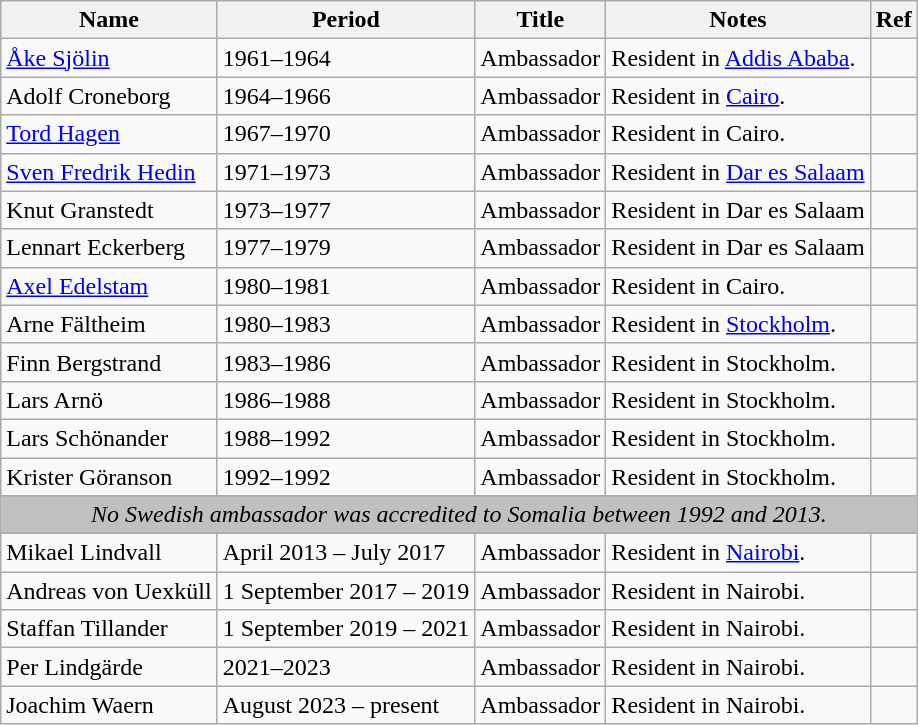<table class="wikitable">
<tr>
<th>Name</th>
<th>Period</th>
<th>Title</th>
<th>Notes</th>
<th>Ref</th>
</tr>
<tr>
<td><a href='#'>Åke Sjölin</a></td>
<td>1961–1964</td>
<td>Ambassador</td>
<td>Resident in <a href='#'>Addis Ababa</a>.</td>
<td></td>
</tr>
<tr>
<td>Adolf Croneborg</td>
<td>1964–1966</td>
<td>Ambassador</td>
<td>Resident in <a href='#'>Cairo</a>.</td>
<td></td>
</tr>
<tr>
<td><a href='#'>Tord Hagen</a></td>
<td>1967–1970</td>
<td>Ambassador</td>
<td>Resident in Cairo.</td>
<td></td>
</tr>
<tr>
<td><a href='#'>Sven Fredrik Hedin</a></td>
<td>1971–1973</td>
<td>Ambassador</td>
<td>Resident in <a href='#'>Dar es Salaam</a></td>
<td></td>
</tr>
<tr>
<td>Knut Granstedt</td>
<td>1973–1977</td>
<td>Ambassador</td>
<td>Resident in Dar es Salaam</td>
<td></td>
</tr>
<tr>
<td>Lennart Eckerberg</td>
<td>1977–1979</td>
<td>Ambassador</td>
<td>Resident in Dar es Salaam</td>
<td></td>
</tr>
<tr>
<td><a href='#'>Axel Edelstam</a></td>
<td>1980–1981</td>
<td>Ambassador</td>
<td>Resident in Cairo.</td>
<td></td>
</tr>
<tr>
<td>Arne Fältheim</td>
<td>1980–1983</td>
<td>Ambassador</td>
<td>Resident in <a href='#'>Stockholm</a>.</td>
<td></td>
</tr>
<tr>
<td>Finn Bergstrand</td>
<td>1983–1986</td>
<td>Ambassador</td>
<td>Resident in Stockholm.</td>
<td></td>
</tr>
<tr>
<td>Lars Arnö</td>
<td>1986–1988</td>
<td>Ambassador</td>
<td>Resident in Stockholm.</td>
<td></td>
</tr>
<tr>
<td>Lars Schönander</td>
<td>1988–1992</td>
<td>Ambassador</td>
<td>Resident in Stockholm.</td>
<td></td>
</tr>
<tr>
<td>Krister Göranson</td>
<td>1992–1992</td>
<td>Ambassador</td>
<td>Resident in Stockholm.</td>
<td></td>
</tr>
<tr>
<td colspan="5" style="background: silver; text-align: center;"><em>No Swedish ambassador was accredited to Somalia between 1992 and 2013.</em></td>
</tr>
<tr>
<td>Mikael Lindvall</td>
<td>April 2013 – July 2017</td>
<td>Ambassador</td>
<td>Resident in <a href='#'>Nairobi</a>.</td>
<td></td>
</tr>
<tr>
<td>Andreas von Uexküll</td>
<td>1 September 2017 – 2019</td>
<td>Ambassador</td>
<td>Resident in Nairobi.</td>
<td></td>
</tr>
<tr>
<td>Staffan Tillander</td>
<td>1 September 2019 – 2021</td>
<td>Ambassador</td>
<td>Resident in Nairobi.</td>
<td></td>
</tr>
<tr>
<td>Per Lindgärde</td>
<td>2021–2023</td>
<td>Ambassador</td>
<td>Resident in Nairobi.</td>
<td></td>
</tr>
<tr>
<td>Joachim Waern</td>
<td>August 2023 – present</td>
<td>Ambassador</td>
<td>Resident in Nairobi.</td>
<td></td>
</tr>
</table>
